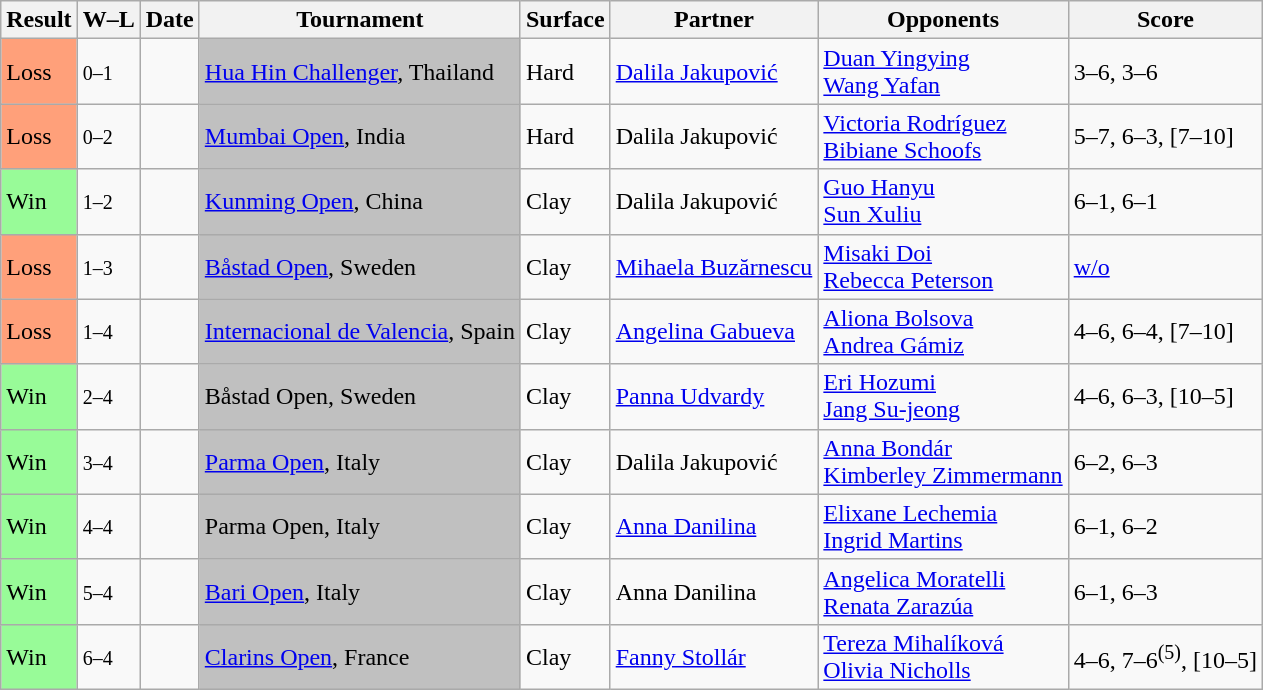<table class="sortable wikitable">
<tr>
<th>Result</th>
<th class="unsortable">W–L</th>
<th>Date</th>
<th>Tournament</th>
<th>Surface</th>
<th>Partner</th>
<th>Opponents</th>
<th class="unsortable">Score</th>
</tr>
<tr>
<td bgcolor=FFA07A>Loss</td>
<td><small>0–1</small></td>
<td><a href='#'></a></td>
<td bgcolor=silver><a href='#'>Hua Hin Challenger</a>, Thailand</td>
<td>Hard</td>
<td> <a href='#'>Dalila Jakupović</a></td>
<td> <a href='#'>Duan Yingying</a> <br>  <a href='#'>Wang Yafan</a></td>
<td>3–6, 3–6</td>
</tr>
<tr>
<td bgcolor=FFA07A>Loss</td>
<td><small>0–2</small></td>
<td><a href='#'></a></td>
<td bgcolor=silver><a href='#'>Mumbai Open</a>, India</td>
<td>Hard</td>
<td> Dalila Jakupović</td>
<td> <a href='#'>Victoria Rodríguez</a> <br>  <a href='#'>Bibiane Schoofs</a></td>
<td>5–7, 6–3, [7–10]</td>
</tr>
<tr>
<td bgcolor=98FB98>Win</td>
<td><small>1–2</small></td>
<td><a href='#'></a></td>
<td bgcolor=silver><a href='#'>Kunming Open</a>, China</td>
<td>Clay</td>
<td> Dalila Jakupović</td>
<td> <a href='#'>Guo Hanyu</a> <br>  <a href='#'>Sun Xuliu</a></td>
<td>6–1, 6–1</td>
</tr>
<tr>
<td bgcolor=FFA07A>Loss</td>
<td><small>1–3</small></td>
<td><a href='#'></a></td>
<td bgcolor=silver><a href='#'>Båstad Open</a>, Sweden</td>
<td>Clay</td>
<td> <a href='#'>Mihaela Buzărnescu</a></td>
<td> <a href='#'>Misaki Doi</a> <br>  <a href='#'>Rebecca Peterson</a></td>
<td><a href='#'>w/o</a></td>
</tr>
<tr>
<td style="background:#ffa07a;">Loss</td>
<td><small>1–4</small></td>
<td><a href='#'></a></td>
<td style="background:silver;"><a href='#'>Internacional de Valencia</a>, Spain</td>
<td>Clay</td>
<td> <a href='#'>Angelina Gabueva</a></td>
<td> <a href='#'>Aliona Bolsova</a> <br>  <a href='#'>Andrea Gámiz</a></td>
<td>4–6, 6–4, [7–10]</td>
</tr>
<tr>
<td bgcolor=98FB98>Win</td>
<td><small>2–4</small></td>
<td><a href='#'></a></td>
<td bgcolor=silver>Båstad Open, Sweden</td>
<td>Clay</td>
<td> <a href='#'>Panna Udvardy</a></td>
<td> <a href='#'>Eri Hozumi</a> <br>  <a href='#'>Jang Su-jeong</a></td>
<td>4–6, 6–3, [10–5]</td>
</tr>
<tr>
<td bgcolor=98FB98>Win</td>
<td><small>3–4</small></td>
<td><a href='#'></a></td>
<td bgcolor=silver><a href='#'>Parma Open</a>, Italy</td>
<td>Clay</td>
<td> Dalila Jakupović</td>
<td> <a href='#'>Anna Bondár</a> <br>  <a href='#'>Kimberley Zimmermann</a></td>
<td>6–2, 6–3</td>
</tr>
<tr>
<td bgcolor=98FB98>Win</td>
<td><small>4–4</small></td>
<td><a href='#'></a></td>
<td bgcolor=silver>Parma Open, Italy</td>
<td>Clay</td>
<td> <a href='#'>Anna Danilina</a></td>
<td> <a href='#'>Elixane Lechemia</a> <br>  <a href='#'>Ingrid Martins</a></td>
<td>6–1, 6–2</td>
</tr>
<tr>
<td bgcolor=98FB98>Win</td>
<td><small>5–4</small></td>
<td><a href='#'></a></td>
<td bgcolor=silver><a href='#'>Bari Open</a>, Italy</td>
<td>Clay</td>
<td> Anna Danilina</td>
<td> <a href='#'>Angelica Moratelli</a> <br>  <a href='#'>Renata Zarazúa</a></td>
<td>6–1, 6–3</td>
</tr>
<tr>
<td style="background:#98fb98;">Win</td>
<td><small>6–4</small></td>
<td><a href='#'></a></td>
<td bgcolor=silver><a href='#'>Clarins Open</a>, France</td>
<td>Clay</td>
<td> <a href='#'>Fanny Stollár</a></td>
<td> <a href='#'>Tereza Mihalíková</a> <br>  <a href='#'>Olivia Nicholls</a></td>
<td>4–6, 7–6<sup>(5)</sup>, [10–5]</td>
</tr>
</table>
